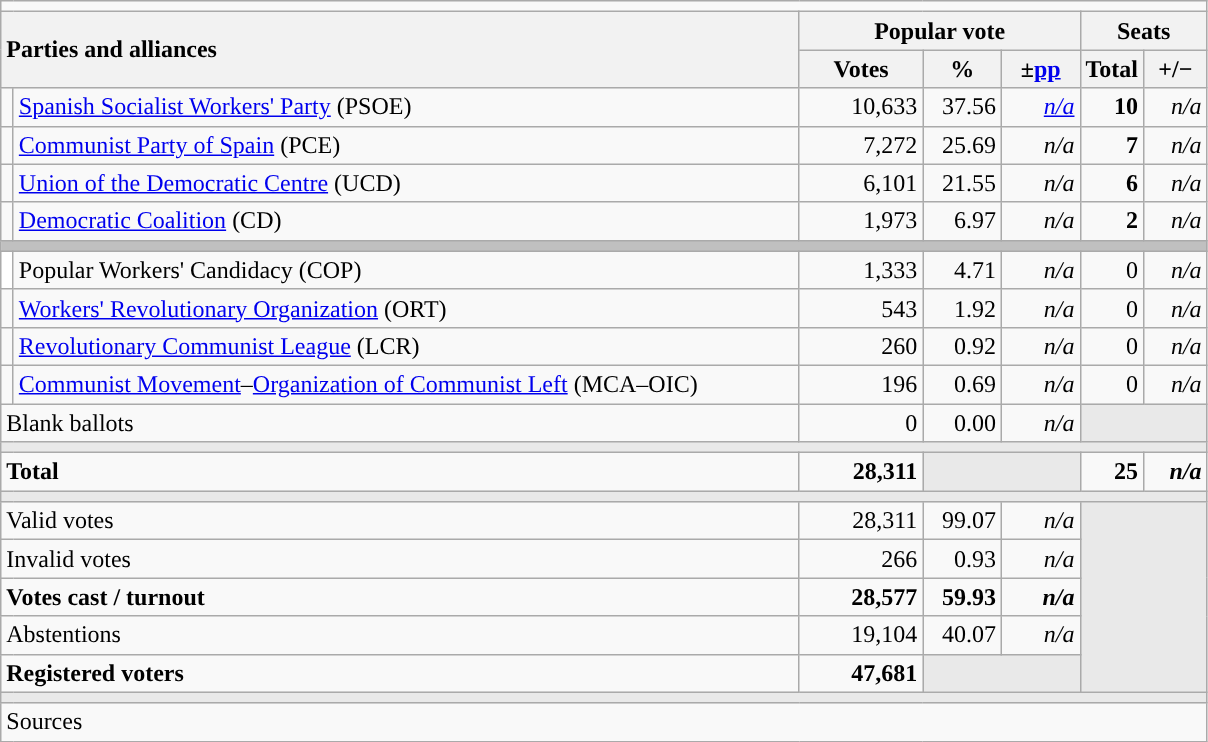<table class="wikitable" style="text-align:right;">
<tr>
<td colspan="7"></td>
</tr>
<tr>
<th style="text-align:left;" rowspan="2" colspan="2" width="525">Parties and alliances</th>
<th colspan="3">Popular vote</th>
<th colspan="2">Seats</th>
</tr>
<tr>
<th width="75">Votes</th>
<th width="45">%</th>
<th width="45">±<a href='#'>pp</a></th>
<th width="35">Total</th>
<th width="35">+/−</th>
</tr>
<tr>
<td width="1" style="color:inherit;background:"></td>
<td align="left"><a href='#'>Spanish Socialist Workers' Party</a> (PSOE)</td>
<td>10,633</td>
<td>37.56</td>
<td><em><a href='#'>n/a</a></em></td>
<td><strong>10</strong></td>
<td><em>n/a</em></td>
</tr>
<tr>
<td style="color:inherit;background:"></td>
<td align="left"><a href='#'>Communist Party of Spain</a> (PCE)</td>
<td>7,272</td>
<td>25.69</td>
<td><em>n/a</em></td>
<td><strong>7</strong></td>
<td><em>n/a</em></td>
</tr>
<tr>
<td style="color:inherit;background:"></td>
<td align="left"><a href='#'>Union of the Democratic Centre</a> (UCD)</td>
<td>6,101</td>
<td>21.55</td>
<td><em>n/a</em></td>
<td><strong>6</strong></td>
<td><em>n/a</em></td>
</tr>
<tr>
<td style="color:inherit;background:"></td>
<td align="left"><a href='#'>Democratic Coalition</a> (CD)</td>
<td>1,973</td>
<td>6.97</td>
<td><em>n/a</em></td>
<td><strong>2</strong></td>
<td><em>n/a</em></td>
</tr>
<tr>
<td colspan="7" bgcolor="#C0C0C0"></td>
</tr>
<tr>
<td bgcolor="white"></td>
<td align="left">Popular Workers' Candidacy (COP)</td>
<td>1,333</td>
<td>4.71</td>
<td><em>n/a</em></td>
<td>0</td>
<td><em>n/a</em></td>
</tr>
<tr>
<td style="color:inherit;background:"></td>
<td align="left"><a href='#'>Workers' Revolutionary Organization</a> (ORT)</td>
<td>543</td>
<td>1.92</td>
<td><em>n/a</em></td>
<td>0</td>
<td><em>n/a</em></td>
</tr>
<tr>
<td style="color:inherit;background:"></td>
<td align="left"><a href='#'>Revolutionary Communist League</a> (LCR)</td>
<td>260</td>
<td>0.92</td>
<td><em>n/a</em></td>
<td>0</td>
<td><em>n/a</em></td>
</tr>
<tr>
<td style="color:inherit;background:"></td>
<td align="left"><a href='#'>Communist Movement</a>–<a href='#'>Organization of Communist Left</a> (MCA–OIC)</td>
<td>196</td>
<td>0.69</td>
<td><em>n/a</em></td>
<td>0</td>
<td><em>n/a</em></td>
</tr>
<tr>
<td align="left" colspan="2">Blank ballots</td>
<td>0</td>
<td>0.00</td>
<td><em>n/a</em></td>
<td bgcolor="#E9E9E9" colspan="2"></td>
</tr>
<tr>
<td colspan="7" bgcolor="#E9E9E9"></td>
</tr>
<tr style="font-weight:bold;">
<td align="left" colspan="2">Total</td>
<td>28,311</td>
<td bgcolor="#E9E9E9" colspan="2"></td>
<td>25</td>
<td><em>n/a</em></td>
</tr>
<tr>
<td colspan="7" bgcolor="#E9E9E9"></td>
</tr>
<tr>
<td align="left" colspan="2">Valid votes</td>
<td>28,311</td>
<td>99.07</td>
<td><em>n/a</em></td>
<td bgcolor="#E9E9E9" colspan="2" rowspan="5"></td>
</tr>
<tr>
<td align="left" colspan="2">Invalid votes</td>
<td>266</td>
<td>0.93</td>
<td><em>n/a</em></td>
</tr>
<tr style="font-weight:bold;">
<td align="left" colspan="2">Votes cast / turnout</td>
<td>28,577</td>
<td>59.93</td>
<td><em>n/a</em></td>
</tr>
<tr>
<td align="left" colspan="2">Abstentions</td>
<td>19,104</td>
<td>40.07</td>
<td><em>n/a</em></td>
</tr>
<tr style="font-weight:bold;">
<td align="left" colspan="2">Registered voters</td>
<td>47,681</td>
<td bgcolor="#E9E9E9" colspan="2"></td>
</tr>
<tr>
<td colspan="7" bgcolor="#E9E9E9"></td>
</tr>
<tr>
<td align="left" colspan="7">Sources</td>
</tr>
</table>
